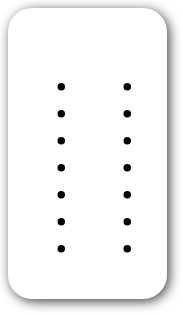<table style=" border-radius:1em; box-shadow: 0.1em 0.1em 0.5em rgba(0,0,0,0.75); background-color: white; border: 1px solid white; padding: 5px;">
<tr style="vertical-align:top;">
<td><br><ul><li></li><li></li><li></li><li></li><li></li><li></li><li></li></ul></td>
<td valign=top><br><ul><li></li><li></li><li></li><li></li><li></li><li></li><li></li></ul></td>
<td></td>
</tr>
</table>
